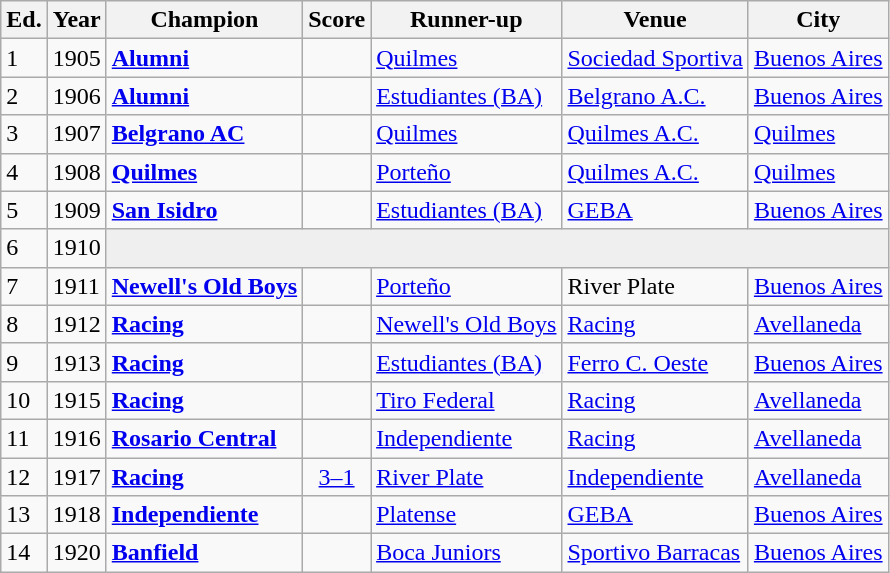<table class="wikitable sortable" style="text-align:; font-size: %">
<tr>
<th width= px>Ed.</th>
<th width= px>Year</th>
<th width= px>Champion</th>
<th width= px>Score</th>
<th width= px>Runner-up</th>
<th width=px>Venue</th>
<th width=px>City</th>
</tr>
<tr>
<td>1</td>
<td>1905</td>
<td><strong><a href='#'>Alumni</a></strong> </td>
<td></td>
<td><a href='#'>Quilmes</a></td>
<td><a href='#'>Sociedad Sportiva</a></td>
<td><a href='#'>Buenos Aires</a></td>
</tr>
<tr>
<td>2</td>
<td>1906</td>
<td><strong><a href='#'>Alumni</a></strong> </td>
<td></td>
<td><a href='#'>Estudiantes (BA)</a></td>
<td><a href='#'>Belgrano A.C.</a></td>
<td><a href='#'>Buenos Aires</a></td>
</tr>
<tr>
<td>3</td>
<td>1907</td>
<td><strong><a href='#'>Belgrano AC</a></strong> </td>
<td></td>
<td><a href='#'>Quilmes</a></td>
<td><a href='#'>Quilmes A.C.</a></td>
<td><a href='#'>Quilmes</a></td>
</tr>
<tr>
<td>4</td>
<td>1908</td>
<td><strong><a href='#'>Quilmes</a></strong> </td>
<td></td>
<td><a href='#'>Porteño</a></td>
<td><a href='#'>Quilmes A.C.</a></td>
<td><a href='#'>Quilmes</a></td>
</tr>
<tr>
<td>5</td>
<td>1909</td>
<td><strong><a href='#'>San Isidro</a></strong> </td>
<td></td>
<td><a href='#'>Estudiantes (BA)</a></td>
<td><a href='#'>GEBA</a></td>
<td><a href='#'>Buenos Aires</a></td>
</tr>
<tr>
<td>6</td>
<td>1910</td>
<td colspan="5" style= "background:#efefef"></td>
</tr>
<tr>
<td>7</td>
<td>1911</td>
<td><strong><a href='#'>Newell's Old Boys</a></strong> </td>
<td></td>
<td><a href='#'>Porteño</a></td>
<td>River Plate </td>
<td><a href='#'>Buenos Aires</a></td>
</tr>
<tr>
<td>8</td>
<td>1912</td>
<td><strong><a href='#'>Racing</a></strong> </td>
<td></td>
<td><a href='#'>Newell's Old Boys</a></td>
<td><a href='#'>Racing</a></td>
<td><a href='#'>Avellaneda</a></td>
</tr>
<tr>
<td>9</td>
<td>1913</td>
<td><strong><a href='#'>Racing</a></strong> </td>
<td></td>
<td><a href='#'>Estudiantes (BA)</a></td>
<td><a href='#'>Ferro C. Oeste</a></td>
<td><a href='#'>Buenos Aires</a></td>
</tr>
<tr>
<td>10</td>
<td>1915</td>
<td><strong><a href='#'>Racing</a></strong> </td>
<td></td>
<td><a href='#'>Tiro Federal</a></td>
<td><a href='#'>Racing</a></td>
<td><a href='#'>Avellaneda</a></td>
</tr>
<tr>
<td>11</td>
<td>1916</td>
<td><strong><a href='#'>Rosario Central</a></strong> </td>
<td></td>
<td><a href='#'>Independiente</a></td>
<td><a href='#'>Racing</a></td>
<td><a href='#'>Avellaneda</a></td>
</tr>
<tr>
<td>12</td>
<td>1917</td>
<td><strong><a href='#'>Racing</a></strong> </td>
<td align=center><a href='#'>3–1</a> </td>
<td><a href='#'>River Plate</a></td>
<td><a href='#'>Independiente</a></td>
<td><a href='#'>Avellaneda</a></td>
</tr>
<tr>
<td>13</td>
<td>1918</td>
<td><strong><a href='#'>Independiente</a></strong> </td>
<td></td>
<td><a href='#'>Platense</a></td>
<td><a href='#'>GEBA</a></td>
<td><a href='#'>Buenos Aires</a></td>
</tr>
<tr>
<td>14</td>
<td>1920</td>
<td><strong><a href='#'>Banfield</a></strong> </td>
<td></td>
<td><a href='#'>Boca Juniors</a></td>
<td><a href='#'>Sportivo Barracas</a></td>
<td><a href='#'>Buenos Aires</a></td>
</tr>
</table>
